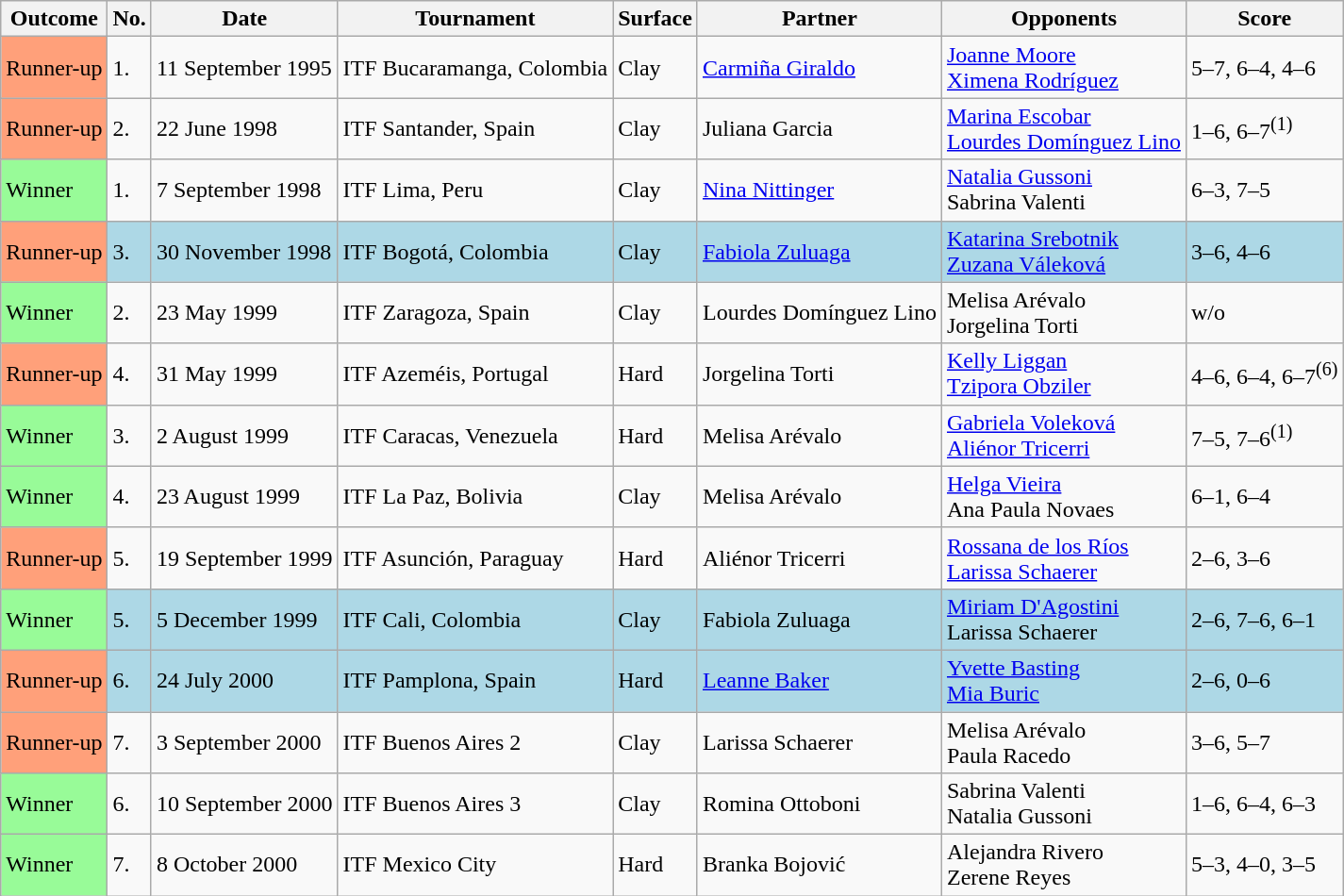<table class="sortable wikitable">
<tr>
<th>Outcome</th>
<th>No.</th>
<th>Date</th>
<th>Tournament</th>
<th>Surface</th>
<th>Partner</th>
<th>Opponents</th>
<th class="unsortable">Score</th>
</tr>
<tr>
<td style="background:#ffa07a;">Runner-up</td>
<td>1.</td>
<td>11 September 1995</td>
<td>ITF Bucaramanga, Colombia</td>
<td>Clay</td>
<td> <a href='#'>Carmiña Giraldo</a></td>
<td> <a href='#'>Joanne Moore</a> <br>  <a href='#'>Ximena Rodríguez</a></td>
<td>5–7, 6–4, 4–6</td>
</tr>
<tr>
<td style="background:#ffa07a;">Runner-up</td>
<td>2.</td>
<td>22 June 1998</td>
<td>ITF Santander, Spain</td>
<td>Clay</td>
<td> Juliana Garcia</td>
<td> <a href='#'>Marina Escobar</a> <br>  <a href='#'>Lourdes Domínguez Lino</a></td>
<td>1–6, 6–7<sup>(1)</sup></td>
</tr>
<tr>
<td style="background:#98fb98;">Winner</td>
<td>1.</td>
<td>7 September 1998</td>
<td>ITF Lima, Peru</td>
<td>Clay</td>
<td> <a href='#'>Nina Nittinger</a></td>
<td> <a href='#'>Natalia Gussoni</a> <br>  Sabrina Valenti</td>
<td>6–3, 7–5</td>
</tr>
<tr style="background:lightblue;">
<td style="background:#ffa07a;">Runner-up</td>
<td>3.</td>
<td>30 November 1998</td>
<td>ITF Bogotá, Colombia</td>
<td>Clay</td>
<td> <a href='#'>Fabiola Zuluaga</a></td>
<td> <a href='#'>Katarina Srebotnik</a> <br>  <a href='#'>Zuzana Váleková</a></td>
<td>3–6, 4–6</td>
</tr>
<tr>
<td style="background:#98fb98;">Winner</td>
<td>2.</td>
<td>23 May 1999</td>
<td>ITF Zaragoza, Spain</td>
<td>Clay</td>
<td> Lourdes Domínguez Lino</td>
<td> Melisa Arévalo <br>  Jorgelina Torti</td>
<td>w/o</td>
</tr>
<tr>
<td style="background:#ffa07a;">Runner-up</td>
<td>4.</td>
<td>31 May 1999</td>
<td>ITF Azeméis, Portugal</td>
<td>Hard</td>
<td> Jorgelina Torti</td>
<td> <a href='#'>Kelly Liggan</a> <br>  <a href='#'>Tzipora Obziler</a></td>
<td>4–6, 6–4, 6–7<sup>(6)</sup></td>
</tr>
<tr>
<td style="background:#98fb98;">Winner</td>
<td>3.</td>
<td>2 August 1999</td>
<td>ITF Caracas, Venezuela</td>
<td>Hard</td>
<td> Melisa Arévalo</td>
<td> <a href='#'>Gabriela Voleková</a> <br>  <a href='#'>Aliénor Tricerri</a></td>
<td>7–5, 7–6<sup>(1)</sup></td>
</tr>
<tr>
<td style="background:#98fb98;">Winner</td>
<td>4.</td>
<td>23 August 1999</td>
<td>ITF La Paz, Bolivia</td>
<td>Clay</td>
<td> Melisa Arévalo</td>
<td> <a href='#'>Helga Vieira</a> <br>  Ana Paula Novaes</td>
<td>6–1, 6–4</td>
</tr>
<tr>
<td style="background:#ffa07a;">Runner-up</td>
<td>5.</td>
<td>19 September 1999</td>
<td>ITF Asunción, Paraguay</td>
<td>Hard</td>
<td> Aliénor Tricerri</td>
<td> <a href='#'>Rossana de los Ríos</a> <br>  <a href='#'>Larissa Schaerer</a></td>
<td>2–6, 3–6</td>
</tr>
<tr style="background:lightblue;">
<td style="background:#98fb98;">Winner</td>
<td>5.</td>
<td>5 December 1999</td>
<td>ITF Cali, Colombia</td>
<td>Clay</td>
<td> Fabiola Zuluaga</td>
<td> <a href='#'>Miriam D'Agostini</a> <br>  Larissa Schaerer</td>
<td>2–6, 7–6, 6–1</td>
</tr>
<tr style="background:lightblue;">
<td bgcolor="FFA07A">Runner-up</td>
<td>6.</td>
<td>24 July 2000</td>
<td>ITF Pamplona, Spain</td>
<td>Hard</td>
<td> <a href='#'>Leanne Baker</a></td>
<td> <a href='#'>Yvette Basting</a> <br>  <a href='#'>Mia Buric</a></td>
<td>2–6, 0–6</td>
</tr>
<tr>
<td style="background:#ffa07a;">Runner-up</td>
<td>7.</td>
<td>3 September 2000</td>
<td>ITF Buenos Aires 2</td>
<td>Clay</td>
<td> Larissa Schaerer</td>
<td> Melisa Arévalo <br>  Paula Racedo</td>
<td>3–6, 5–7</td>
</tr>
<tr>
<td style="background:#98fb98;">Winner</td>
<td>6.</td>
<td>10 September 2000</td>
<td>ITF Buenos Aires 3</td>
<td>Clay</td>
<td> Romina Ottoboni</td>
<td> Sabrina Valenti <br>  Natalia Gussoni</td>
<td>1–6, 6–4, 6–3</td>
</tr>
<tr>
<td style="background:#98fb98;">Winner</td>
<td>7.</td>
<td>8 October 2000</td>
<td>ITF Mexico City</td>
<td>Hard</td>
<td> Branka Bojović</td>
<td> Alejandra Rivero <br>  Zerene Reyes</td>
<td>5–3, 4–0, 3–5</td>
</tr>
</table>
